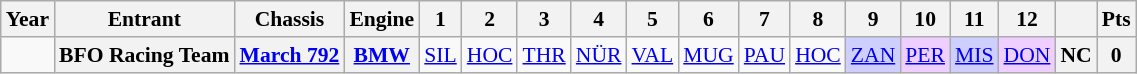<table class="wikitable" style="text-align:center; font-size:90%">
<tr>
<th>Year</th>
<th>Entrant</th>
<th>Chassis</th>
<th>Engine</th>
<th>1</th>
<th>2</th>
<th>3</th>
<th>4</th>
<th>5</th>
<th>6</th>
<th>7</th>
<th>8</th>
<th>9</th>
<th>10</th>
<th>11</th>
<th>12</th>
<th></th>
<th>Pts</th>
</tr>
<tr>
<td></td>
<th>BFO Racing Team</th>
<th><a href='#'>March 792</a></th>
<th><a href='#'>BMW</a></th>
<td><a href='#'>SIL</a><br></td>
<td><a href='#'>HOC</a><br></td>
<td><a href='#'>THR</a><br></td>
<td><a href='#'>NÜR</a><br></td>
<td><a href='#'>VAL</a><br></td>
<td><a href='#'>MUG</a><br></td>
<td><a href='#'>PAU</a><br></td>
<td><a href='#'>HOC</a><br></td>
<td style="background:#CFCFFF;"><a href='#'>ZAN</a><br></td>
<td style="background:#EFCFFF;"><a href='#'>PER</a><br></td>
<td style="background:#CFCFFF;"><a href='#'>MIS</a><br></td>
<td style="background:#EFCFFF;"><a href='#'>DON</a><br></td>
<th>NC</th>
<th>0</th>
</tr>
</table>
